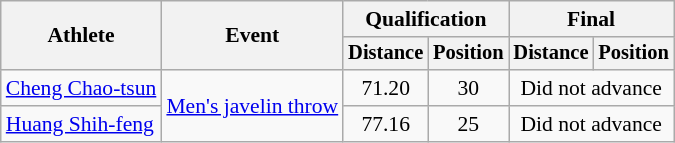<table class=wikitable style="font-size:90%; text-align:center">
<tr>
<th rowspan="2">Athlete</th>
<th rowspan="2">Event</th>
<th colspan="2">Qualification</th>
<th colspan="2">Final</th>
</tr>
<tr style="font-size:95%">
<th>Distance</th>
<th>Position</th>
<th>Distance</th>
<th>Position</th>
</tr>
<tr>
<td align="left"><a href='#'>Cheng Chao-tsun</a></td>
<td align=left rowspan="2"><a href='#'>Men's javelin throw</a></td>
<td>71.20</td>
<td>30</td>
<td colspan="4">Did not advance</td>
</tr>
<tr>
<td align="left"><a href='#'>Huang Shih-feng</a></td>
<td>77.16</td>
<td>25</td>
<td colspan="4">Did not advance</td>
</tr>
</table>
